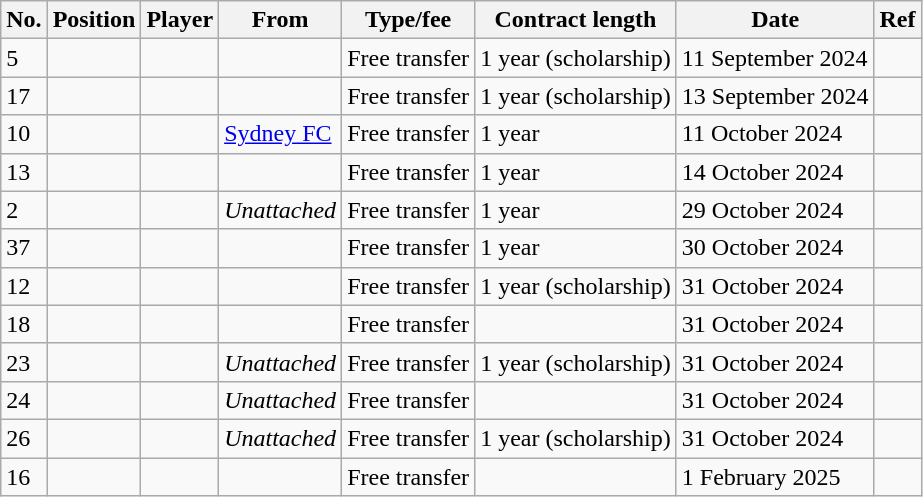<table class="wikitable plainrowheaders sortable" style="text-align:center; text-align:left">
<tr>
<th scope="col">No.</th>
<th scope="col">Position</th>
<th scope="col">Player</th>
<th scope="col">From</th>
<th scope="col">Type/fee</th>
<th scope="col">Contract length</th>
<th scope="col">Date</th>
<th scope="col" class="unsortable">Ref</th>
</tr>
<tr>
<td>5</td>
<td></td>
<td align=left></td>
<td></td>
<td>Free transfer</td>
<td>1 year (scholarship)</td>
<td>11 September 2024</td>
<td></td>
</tr>
<tr>
<td>17</td>
<td></td>
<td align=left></td>
<td></td>
<td>Free transfer</td>
<td>1 year (scholarship)</td>
<td>13 September 2024</td>
<td></td>
</tr>
<tr>
<td>10</td>
<td></td>
<td align=left></td>
<td><a href='#'>Sydney FC</a></td>
<td>Free transfer</td>
<td>1 year</td>
<td>11 October 2024</td>
<td></td>
</tr>
<tr>
<td>13</td>
<td></td>
<td align=left></td>
<td></td>
<td>Free transfer</td>
<td>1 year</td>
<td>14 October 2024</td>
<td></td>
</tr>
<tr>
<td>2</td>
<td></td>
<td align=left></td>
<td><em>Unattached</em></td>
<td>Free transfer</td>
<td>1 year</td>
<td>29 October 2024</td>
<td></td>
</tr>
<tr>
<td>37</td>
<td></td>
<td align=left></td>
<td></td>
<td>Free transfer</td>
<td>1 year</td>
<td>30 October 2024</td>
<td></td>
</tr>
<tr>
<td>12</td>
<td></td>
<td align=left></td>
<td></td>
<td>Free transfer</td>
<td>1 year (scholarship)</td>
<td>31 October 2024</td>
<td></td>
</tr>
<tr>
<td>18</td>
<td></td>
<td align=left></td>
<td></td>
<td>Free transfer</td>
<td></td>
<td>31 October 2024</td>
<td></td>
</tr>
<tr>
<td>23</td>
<td></td>
<td align=left></td>
<td><em>Unattached</em></td>
<td>Free transfer</td>
<td>1 year (scholarship)</td>
<td>31 October 2024</td>
<td></td>
</tr>
<tr>
<td>24</td>
<td></td>
<td align=left></td>
<td><em>Unattached</em></td>
<td>Free transfer</td>
<td></td>
<td>31 October 2024</td>
<td></td>
</tr>
<tr>
<td>26</td>
<td></td>
<td align=left></td>
<td><em>Unattached</em></td>
<td>Free transfer</td>
<td>1 year (scholarship)</td>
<td>31 October 2024</td>
<td></td>
</tr>
<tr>
<td>16</td>
<td></td>
<td align=left></td>
<td></td>
<td>Free transfer</td>
<td></td>
<td>1 February 2025</td>
<td></td>
</tr>
</table>
